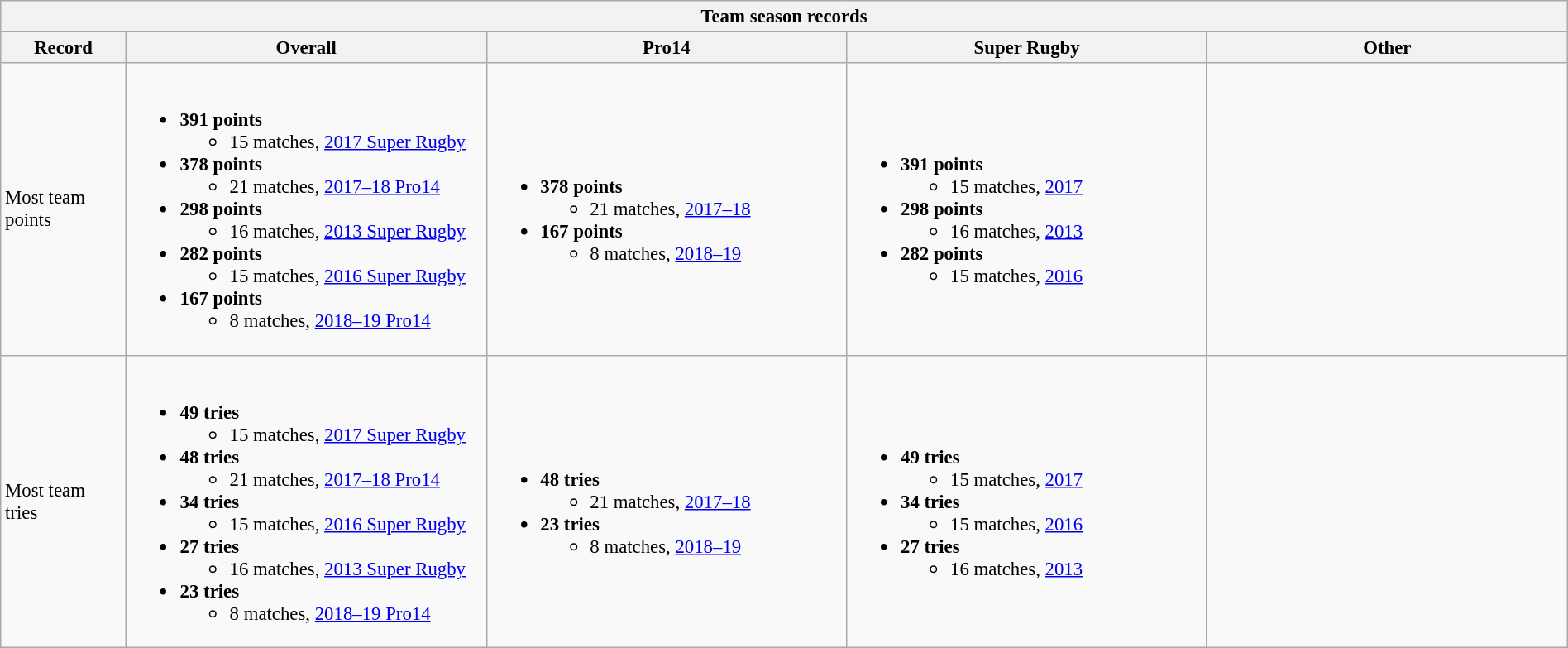<table class="wikitable" style="text-align:left; font-size:95%; width:100%;">
<tr>
<th colspan="5">Team season records</th>
</tr>
<tr>
<th style="width:8%;">Record</th>
<th style="width:23%;">Overall</th>
<th style="width:23%;">Pro14</th>
<th style="width:23%;">Super Rugby</th>
<th style="width:23%;">Other</th>
</tr>
<tr>
<td>Most team points</td>
<td><br><ul><li><strong>391 points</strong><ul><li>15 matches, <a href='#'>2017 Super Rugby</a></li></ul></li><li><strong>378 points</strong><ul><li>21 matches, <a href='#'>2017–18 Pro14</a></li></ul></li><li><strong>298 points</strong><ul><li>16 matches, <a href='#'>2013 Super Rugby</a></li></ul></li><li><strong>282 points</strong><ul><li>15 matches, <a href='#'>2016 Super Rugby</a></li></ul></li><li><strong>167 points</strong><ul><li>8 matches, <a href='#'>2018–19 Pro14</a></li></ul></li></ul></td>
<td><br><ul><li><strong>378 points</strong><ul><li>21 matches, <a href='#'>2017–18</a></li></ul></li><li><strong>167 points</strong><ul><li>8 matches, <a href='#'>2018–19</a></li></ul></li></ul></td>
<td><br><ul><li><strong>391 points</strong><ul><li>15 matches, <a href='#'>2017</a></li></ul></li><li><strong>298 points</strong><ul><li>16 matches, <a href='#'>2013</a></li></ul></li><li><strong>282 points</strong><ul><li>15 matches, <a href='#'>2016</a></li></ul></li></ul></td>
<td></td>
</tr>
<tr>
<td>Most team tries</td>
<td><br><ul><li><strong>49 tries</strong><ul><li>15 matches, <a href='#'>2017 Super Rugby</a></li></ul></li><li><strong>48 tries</strong><ul><li>21 matches, <a href='#'>2017–18 Pro14</a></li></ul></li><li><strong>34 tries</strong><ul><li>15 matches, <a href='#'>2016 Super Rugby</a></li></ul></li><li><strong>27 tries</strong><ul><li>16 matches, <a href='#'>2013 Super Rugby</a></li></ul></li><li><strong>23 tries</strong><ul><li>8 matches, <a href='#'>2018–19 Pro14</a></li></ul></li></ul></td>
<td><br><ul><li><strong>48 tries</strong><ul><li>21 matches, <a href='#'>2017–18</a></li></ul></li><li><strong>23 tries</strong><ul><li>8 matches, <a href='#'>2018–19</a></li></ul></li></ul></td>
<td><br><ul><li><strong>49 tries</strong><ul><li>15 matches, <a href='#'>2017</a></li></ul></li><li><strong>34 tries</strong><ul><li>15 matches, <a href='#'>2016</a></li></ul></li><li><strong>27 tries</strong><ul><li>16 matches, <a href='#'>2013</a></li></ul></li></ul></td>
<td></td>
</tr>
</table>
